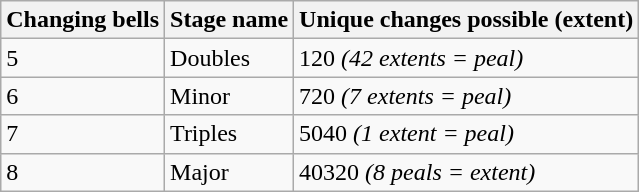<table class="wikitable">
<tr>
<th>Changing bells</th>
<th>Stage name</th>
<th>Unique changes possible (extent)</th>
</tr>
<tr>
<td>5</td>
<td>Doubles</td>
<td>120 <em>(42 extents =  peal)</em></td>
</tr>
<tr>
<td>6</td>
<td>Minor</td>
<td>720 <em>(7 extents = peal)</em></td>
</tr>
<tr>
<td>7</td>
<td>Triples</td>
<td>5040 <em>(1 extent = peal)</em></td>
</tr>
<tr>
<td>8</td>
<td>Major</td>
<td>40320 <em>(8 peals = extent)</em></td>
</tr>
</table>
